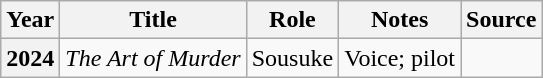<table class="wikitable plainrowheaders">
<tr>
<th scope="col">Year</th>
<th scope="col">Title</th>
<th scope="col">Role</th>
<th scope="col" class="unsortable">Notes</th>
<th scope="col" class="unsortable">Source</th>
</tr>
<tr>
<th scope="row">2024</th>
<td><em>The Art of Murder</em></td>
<td>Sousuke</td>
<td>Voice; pilot</td>
<td></td>
</tr>
</table>
